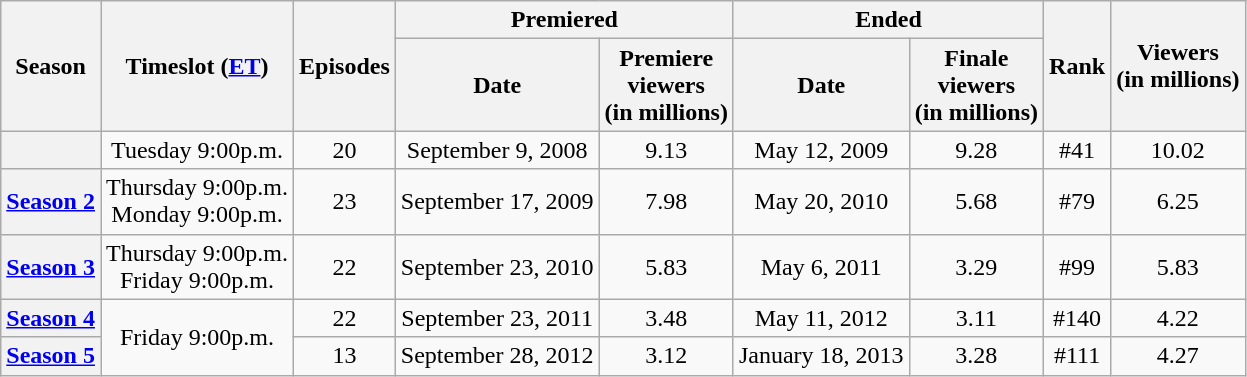<table class="wikitable" style="text-align: center">
<tr>
<th scope="col" rowspan="2">Season</th>
<th scope="col" rowspan="2">Timeslot (<a href='#'>ET</a>)</th>
<th scope="col" rowspan="2">Episodes</th>
<th scope="colgroup" colspan=2>Premiered</th>
<th scope="colgroup" colspan=2>Ended</th>
<th scope="col" rowspan=2>Rank</th>
<th scope="col" rowspan="2">Viewers<br>(in millions)</th>
</tr>
<tr>
<th scope="col">Date</th>
<th scope="col">Premiere<br>viewers<br>(in millions)</th>
<th scope="col">Date</th>
<th scope="col">Finale<br>viewers<br>(in millions)</th>
</tr>
<tr>
<th scope="row"></th>
<td>Tuesday 9:00p.m.</td>
<td>20</td>
<td>September 9, 2008</td>
<td>9.13</td>
<td>May 12, 2009</td>
<td>9.28</td>
<td>#41</td>
<td>10.02</td>
</tr>
<tr>
<th scope="row"><a href='#'>Season 2</a></th>
<td>Thursday 9:00p.m.<br>Monday 9:00p.m. </td>
<td>23</td>
<td>September 17, 2009</td>
<td>7.98</td>
<td>May 20, 2010</td>
<td>5.68</td>
<td>#79</td>
<td>6.25</td>
</tr>
<tr>
<th scope="row"><a href='#'>Season 3</a></th>
<td>Thursday 9:00p.m. <br>Friday 9:00p.m. </td>
<td>22</td>
<td>September 23, 2010</td>
<td>5.83</td>
<td>May 6, 2011</td>
<td>3.29</td>
<td>#99</td>
<td>5.83</td>
</tr>
<tr>
<th scope="row"><a href='#'>Season 4</a></th>
<td rowspan="2">Friday 9:00p.m.</td>
<td>22</td>
<td>September 23, 2011</td>
<td>3.48</td>
<td>May 11, 2012</td>
<td>3.11</td>
<td>#140</td>
<td>4.22</td>
</tr>
<tr>
<th scope="row"><a href='#'>Season 5</a></th>
<td>13</td>
<td>September 28, 2012</td>
<td>3.12</td>
<td>January 18, 2013</td>
<td>3.28</td>
<td>#111</td>
<td>4.27</td>
</tr>
</table>
